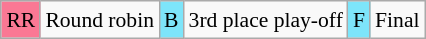<table class="wikitable" style="margin:0.5em auto; font-size:90%; line-height:1.25em;">
<tr>
<td bgcolor="#FA7894" align=center>RR</td>
<td>Round robin</td>
<td bgcolor="#7DE5FA" align=center>B</td>
<td>3rd place play-off</td>
<td bgcolor="#7DE5FA" align=center>F</td>
<td>Final</td>
</tr>
</table>
